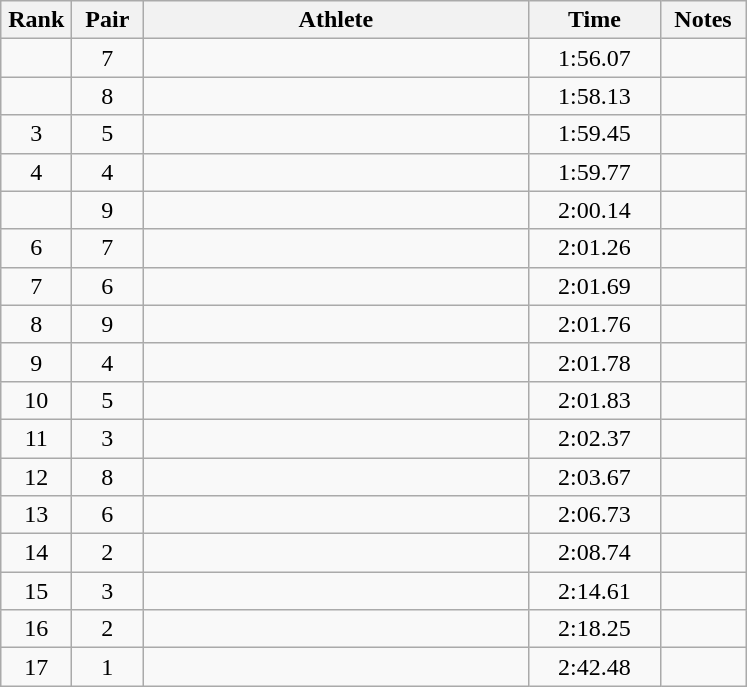<table class=wikitable style="text-align:center">
<tr>
<th width=40>Rank</th>
<th width=40>Pair</th>
<th width=250>Athlete</th>
<th width=80>Time</th>
<th width=50>Notes</th>
</tr>
<tr>
<td></td>
<td>7</td>
<td align=left></td>
<td>1:56.07</td>
<td></td>
</tr>
<tr>
<td></td>
<td>8</td>
<td align=left></td>
<td>1:58.13</td>
<td></td>
</tr>
<tr>
<td>3</td>
<td>5</td>
<td align=left></td>
<td>1:59.45</td>
<td></td>
</tr>
<tr>
<td>4</td>
<td>4</td>
<td align=left></td>
<td>1:59.77</td>
<td></td>
</tr>
<tr>
<td></td>
<td>9</td>
<td align=left></td>
<td>2:00.14</td>
<td></td>
</tr>
<tr>
<td>6</td>
<td>7</td>
<td align=left></td>
<td>2:01.26</td>
<td></td>
</tr>
<tr>
<td>7</td>
<td>6</td>
<td align=left></td>
<td>2:01.69</td>
<td></td>
</tr>
<tr>
<td>8</td>
<td>9</td>
<td align=left></td>
<td>2:01.76</td>
<td></td>
</tr>
<tr>
<td>9</td>
<td>4</td>
<td align=left></td>
<td>2:01.78</td>
<td></td>
</tr>
<tr>
<td>10</td>
<td>5</td>
<td align=left></td>
<td>2:01.83</td>
<td></td>
</tr>
<tr>
<td>11</td>
<td>3</td>
<td align=left></td>
<td>2:02.37</td>
<td></td>
</tr>
<tr>
<td>12</td>
<td>8</td>
<td align=left></td>
<td>2:03.67</td>
<td></td>
</tr>
<tr>
<td>13</td>
<td>6</td>
<td align=left></td>
<td>2:06.73</td>
<td></td>
</tr>
<tr>
<td>14</td>
<td>2</td>
<td align=left></td>
<td>2:08.74</td>
<td></td>
</tr>
<tr>
<td>15</td>
<td>3</td>
<td align=left></td>
<td>2:14.61</td>
<td></td>
</tr>
<tr>
<td>16</td>
<td>2</td>
<td align=left></td>
<td>2:18.25</td>
<td></td>
</tr>
<tr>
<td>17</td>
<td>1</td>
<td align=left></td>
<td>2:42.48</td>
<td></td>
</tr>
</table>
